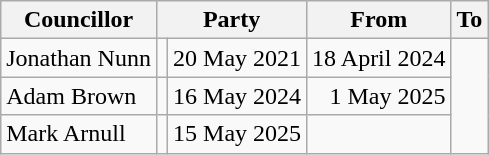<table class=wikitable>
<tr>
<th>Councillor</th>
<th colspan=2>Party</th>
<th>From</th>
<th>To</th>
</tr>
<tr>
<td>Jonathan Nunn</td>
<td></td>
<td align=right>20 May 2021</td>
<td align=right>18 April 2024</td>
</tr>
<tr>
<td>Adam Brown</td>
<td></td>
<td align=right>16 May 2024</td>
<td align=right>1 May 2025</td>
</tr>
<tr>
<td>Mark Arnull</td>
<td></td>
<td align=right>15 May 2025</td>
<td></td>
</tr>
</table>
